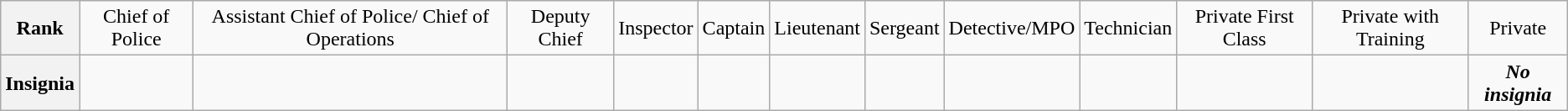<table class="wikitable">
<tr style="text-align:center;">
<th>Rank</th>
<td>Chief of Police</td>
<td>Assistant Chief of Police/ Chief of Operations</td>
<td>Deputy Chief</td>
<td>Inspector</td>
<td>Captain</td>
<td>Lieutenant</td>
<td>Sergeant</td>
<td>Detective/MPO</td>
<td>Technician</td>
<td>Private First Class</td>
<td>Private with Training</td>
<td>Private</td>
</tr>
<tr style="text-align:center;">
<th>Insignia</th>
<td></td>
<td></td>
<td></td>
<td></td>
<td></td>
<td></td>
<td></td>
<td></td>
<td></td>
<td></td>
<td></td>
<td><strong><em>No insignia</em></strong></td>
</tr>
</table>
